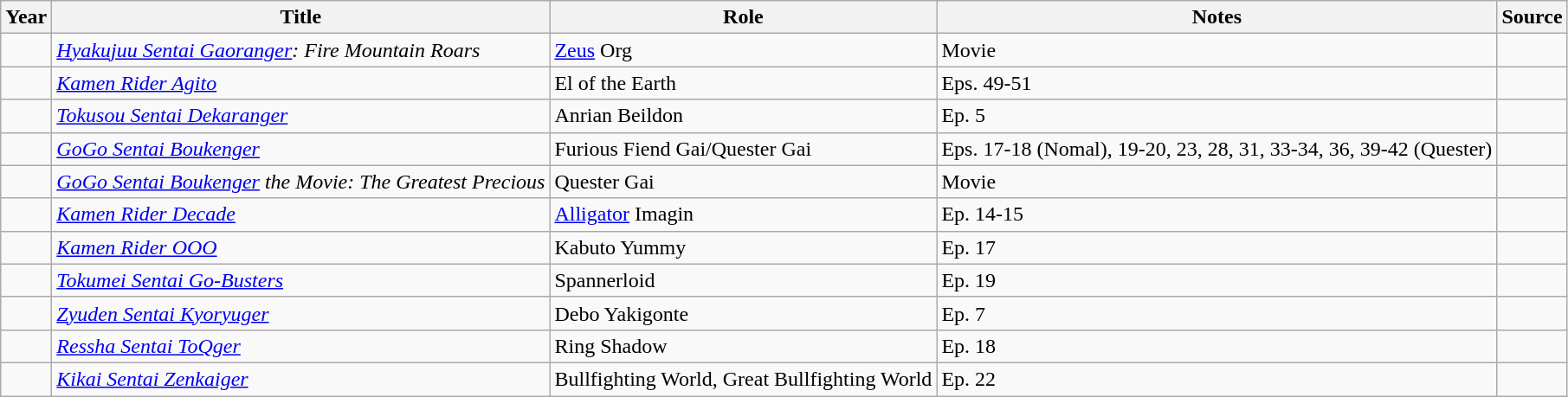<table class="wikitable sortable plainrowheaders">
<tr>
<th>Year</th>
<th>Title</th>
<th>Role</th>
<th class="unsortable">Notes</th>
<th class="unsortable">Source</th>
</tr>
<tr>
<td></td>
<td><em><a href='#'>Hyakujuu Sentai Gaoranger</a>: Fire Mountain Roars</em></td>
<td><a href='#'>Zeus</a> Org</td>
<td>Movie</td>
<td></td>
</tr>
<tr>
<td></td>
<td><em><a href='#'>Kamen Rider Agito</a></em></td>
<td>El of the Earth</td>
<td>Eps. 49-51</td>
<td></td>
</tr>
<tr>
<td></td>
<td><em><a href='#'>Tokusou Sentai Dekaranger</a></em></td>
<td>Anrian Beildon</td>
<td>Ep. 5</td>
<td></td>
</tr>
<tr>
<td></td>
<td><em><a href='#'>GoGo Sentai Boukenger</a></em></td>
<td>Furious Fiend Gai/Quester Gai</td>
<td>Eps. 17-18 (Nomal), 19-20, 23, 28, 31, 33-34, 36, 39-42 (Quester)</td>
<td></td>
</tr>
<tr>
<td></td>
<td><em><a href='#'>GoGo Sentai Boukenger</a> the Movie: The Greatest Precious</em></td>
<td>Quester Gai</td>
<td>Movie</td>
<td></td>
</tr>
<tr>
<td></td>
<td><em><a href='#'>Kamen Rider Decade</a></em></td>
<td><a href='#'>Alligator</a> Imagin</td>
<td>Ep. 14-15</td>
<td></td>
</tr>
<tr>
<td></td>
<td><em><a href='#'>Kamen Rider OOO</a></em></td>
<td>Kabuto Yummy</td>
<td>Ep. 17</td>
<td></td>
</tr>
<tr>
<td></td>
<td><em><a href='#'>Tokumei Sentai Go-Busters</a></em></td>
<td>Spannerloid</td>
<td>Ep. 19</td>
<td></td>
</tr>
<tr>
<td></td>
<td><em><a href='#'>Zyuden Sentai Kyoryuger</a></em></td>
<td>Debo Yakigonte</td>
<td>Ep. 7</td>
<td></td>
</tr>
<tr>
<td></td>
<td><em><a href='#'>Ressha Sentai ToQger</a></em></td>
<td>Ring Shadow</td>
<td>Ep. 18</td>
<td></td>
</tr>
<tr>
<td></td>
<td><em><a href='#'>Kikai Sentai Zenkaiger</a></em></td>
<td>Bullfighting World, Great Bullfighting World</td>
<td>Ep. 22</td>
<td></td>
</tr>
</table>
